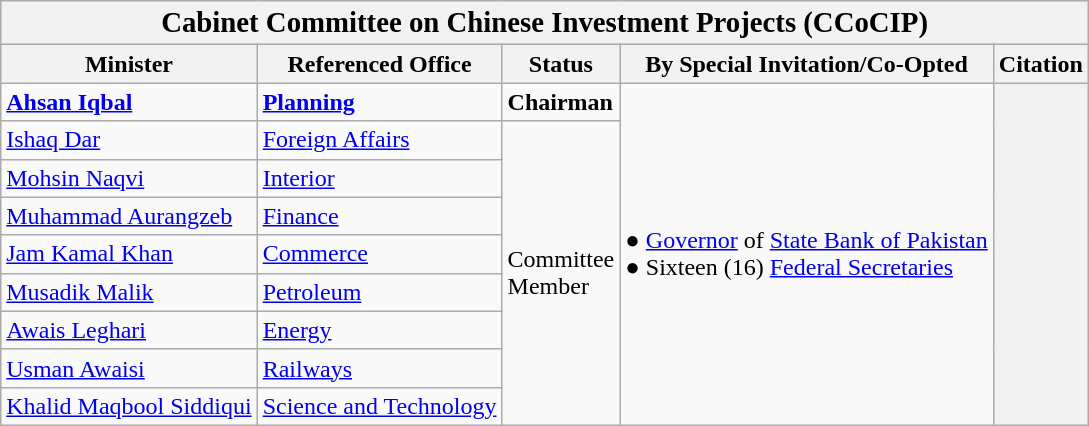<table class="wikitable sortable mw-collapsible mw-collapsed">
<tr>
<th colspan="5"><big>Cabinet Committee on Chinese Investment Projects (CCoCIP)</big></th>
</tr>
<tr>
<th>Minister</th>
<th>Referenced Office</th>
<th>Status</th>
<th>By Special Invitation/Co-Opted</th>
<th>Citation</th>
</tr>
<tr>
<td><strong><a href='#'>Ahsan Iqbal</a></strong></td>
<td><a href='#'><strong>Planning</strong></a></td>
<td><strong>Chairman</strong></td>
<td rowspan="9">● <a href='#'>Governor</a> of <a href='#'>State Bank of Pakistan</a><br>● Sixteen (16) <a href='#'>Federal Secretaries</a></td>
<th rowspan="9"></th>
</tr>
<tr>
<td><a href='#'>Ishaq Dar</a></td>
<td><a href='#'>Foreign Affairs</a></td>
<td rowspan="8">Committee<br>Member</td>
</tr>
<tr>
<td><a href='#'>Mohsin Naqvi</a></td>
<td><a href='#'>Interior</a></td>
</tr>
<tr>
<td><a href='#'>Muhammad Aurangzeb</a></td>
<td><a href='#'>Finance</a></td>
</tr>
<tr>
<td><a href='#'>Jam Kamal Khan</a></td>
<td><a href='#'>Commerce</a></td>
</tr>
<tr>
<td><a href='#'>Musadik Malik</a></td>
<td><a href='#'>Petroleum</a></td>
</tr>
<tr>
<td><a href='#'>Awais Leghari</a></td>
<td><a href='#'>Energy</a></td>
</tr>
<tr>
<td><a href='#'>Usman Awaisi</a></td>
<td><a href='#'>Railways</a></td>
</tr>
<tr>
<td><a href='#'>Khalid Maqbool Siddiqui</a></td>
<td><a href='#'>Science and Technology</a></td>
</tr>
</table>
